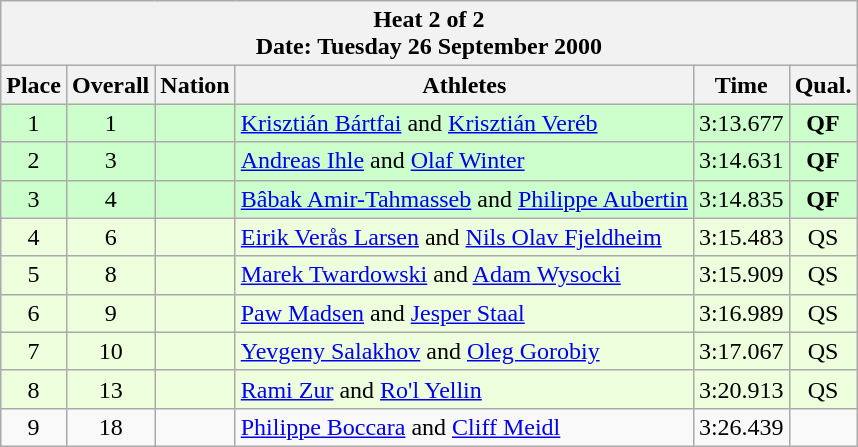<table class="wikitable sortable">
<tr>
<th colspan=6>Heat 2 of 2 <br> Date: Tuesday 26 September 2000</th>
</tr>
<tr>
<th rowspan=1>Place</th>
<th rowspan=1>Overall</th>
<th rowspan=1>Nation</th>
<th rowspan=1>Athletes</th>
<th rowspan=1>Time</th>
<th rowspan=1>Qual.</th>
</tr>
<tr bgcolor="ccffcc">
<td align="center">1</td>
<td align="center">1</td>
<td align="left"></td>
<td align="left"><a href='#'>Krisztián Bártfai</a> and <a href='#'>Krisztián Veréb</a></td>
<td align="center">3:13.677</td>
<td align="center"><strong>QF</strong></td>
</tr>
<tr bgcolor="ccffcc">
<td align="center">2</td>
<td align="center">3</td>
<td align="left"></td>
<td align="left"><a href='#'>Andreas Ihle</a> and <a href='#'>Olaf Winter</a></td>
<td align="center">3:14.631</td>
<td align="center"><strong>QF</strong></td>
</tr>
<tr bgcolor="ccffcc">
<td align="center">3</td>
<td align="center">4</td>
<td align="left"></td>
<td align="left"><a href='#'>Bâbak Amir-Tahmasseb</a> and <a href='#'>Philippe Aubertin</a></td>
<td align="center">3:14.835</td>
<td align="center"><strong>QF</strong></td>
</tr>
<tr bgcolor="eeffdd">
<td align="center">4</td>
<td align="center">6</td>
<td align="left"></td>
<td align="left"><a href='#'>Eirik Verås Larsen</a> and <a href='#'>Nils Olav Fjeldheim</a></td>
<td align="center">3:15.483</td>
<td align="center">QS</td>
</tr>
<tr bgcolor="eeffdd">
<td align="center">5</td>
<td align="center">8</td>
<td align="left"></td>
<td align="left"><a href='#'>Marek Twardowski</a> and <a href='#'>Adam Wysocki</a></td>
<td align="center">3:15.909</td>
<td align="center">QS</td>
</tr>
<tr bgcolor="eeffdd">
<td align="center">6</td>
<td align="center">9</td>
<td align="left"></td>
<td align="left"><a href='#'>Paw Madsen</a> and <a href='#'>Jesper Staal</a></td>
<td align="center">3:16.989</td>
<td align="center">QS</td>
</tr>
<tr bgcolor="eeffdd">
<td align="center">7</td>
<td align="center">10</td>
<td align="left"></td>
<td align="left"><a href='#'>Yevgeny Salakhov</a> and <a href='#'>Oleg Gorobiy</a></td>
<td align="center">3:17.067</td>
<td align="center">QS</td>
</tr>
<tr bgcolor="eeffdd">
<td align="center">8</td>
<td align="center">13</td>
<td align="left"></td>
<td align="left"><a href='#'>Rami Zur</a> and <a href='#'>Ro'l Yellin</a></td>
<td align="center">3:20.913</td>
<td align="center">QS</td>
</tr>
<tr>
<td align="center">9</td>
<td align="center">18</td>
<td align="left"></td>
<td align="left"><a href='#'>Philippe Boccara</a> and <a href='#'>Cliff Meidl</a></td>
<td align="center">3:26.439</td>
<td align="center"></td>
</tr>
</table>
